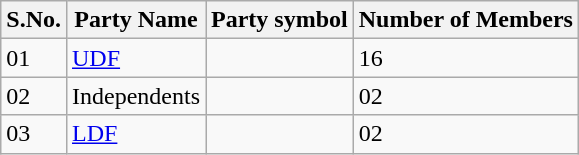<table class="sortable wikitable">
<tr>
<th>S.No.</th>
<th>Party Name</th>
<th>Party symbol</th>
<th>Number of Members</th>
</tr>
<tr>
<td>01</td>
<td><a href='#'>UDF</a></td>
<td></td>
<td>16</td>
</tr>
<tr>
<td>02</td>
<td>Independents</td>
<td></td>
<td>02</td>
</tr>
<tr>
<td>03</td>
<td><a href='#'>LDF</a></td>
<td></td>
<td>02</td>
</tr>
</table>
